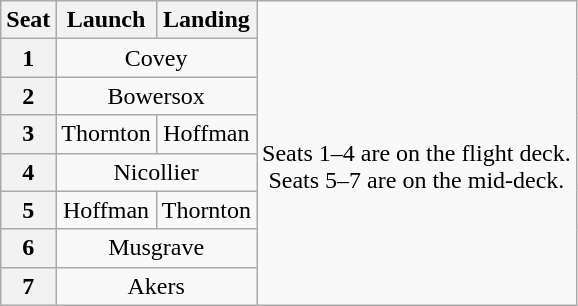<table class="wikitable" style="text-align:center">
<tr>
<th>Seat</th>
<th>Launch</th>
<th>Landing</th>
<td rowspan=8><br>Seats 1–4 are on the flight deck.<br>Seats 5–7 are on the mid-deck.</td>
</tr>
<tr>
<th>1</th>
<td colspan=2>Covey</td>
</tr>
<tr>
<th>2</th>
<td colspan=2>Bowersox</td>
</tr>
<tr>
<th>3</th>
<td>Thornton</td>
<td>Hoffman</td>
</tr>
<tr>
<th>4</th>
<td colspan=2>Nicollier</td>
</tr>
<tr>
<th>5</th>
<td>Hoffman</td>
<td>Thornton</td>
</tr>
<tr>
<th>6</th>
<td colspan=2>Musgrave</td>
</tr>
<tr>
<th>7</th>
<td colspan=2>Akers</td>
</tr>
</table>
